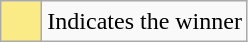<table class="wikitable">
<tr>
<td style="background:#FAEB86; height:20px; width:20px"></td>
<td>Indicates the winner</td>
</tr>
</table>
